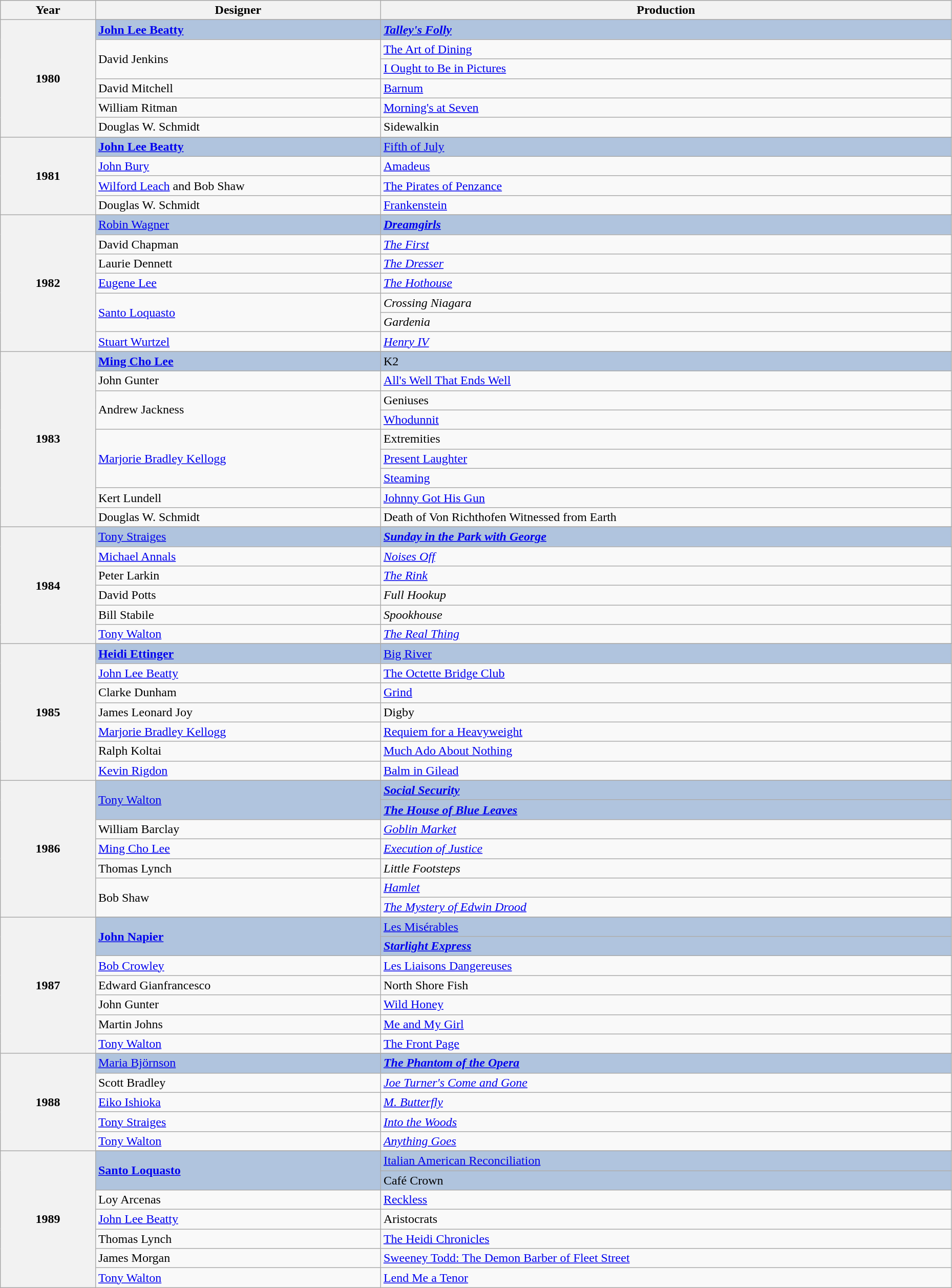<table class="wikitable" style="width:98%;">
<tr style="background:#bebebe;">
<th style="width:10%;">Year</th>
<th style="width:30%;">Designer</th>
<th style="width:60%;">Production</th>
</tr>
<tr>
<th rowspan="7">1980</th>
</tr>
<tr style="background:#B0C4DE">
<td><strong><a href='#'>John Lee Beatty</a></strong></td>
<td><strong><em><a href='#'>Talley's Folly</a><em> <strong></td>
</tr>
<tr>
<td rowspan="2">David Jenkins</td>
<td></em><a href='#'>The Art of Dining</a><em></td>
</tr>
<tr>
<td></em><a href='#'>I Ought to Be in Pictures</a><em></td>
</tr>
<tr>
<td>David Mitchell</td>
<td></em><a href='#'>Barnum</a><em></td>
</tr>
<tr>
<td>William Ritman</td>
<td></em><a href='#'>Morning's at Seven</a><em></td>
</tr>
<tr>
<td>Douglas W. Schmidt</td>
<td></em>Sidewalkin</strong></td>
</tr>
<tr>
<th rowspan="5">1981</th>
</tr>
<tr style="background:#B0C4DE">
<td><strong><a href='#'>John Lee Beatty</a></strong></td>
<td></em></strong><a href='#'>Fifth of July</a><em> <strong></td>
</tr>
<tr>
<td><a href='#'>John Bury</a></td>
<td></em><a href='#'>Amadeus</a><em></td>
</tr>
<tr>
<td><a href='#'>Wilford Leach</a> and Bob Shaw</td>
<td></em><a href='#'>The Pirates of Penzance</a><em></td>
</tr>
<tr>
<td>Douglas W. Schmidt</td>
<td></em><a href='#'>Frankenstein</a><em></td>
</tr>
<tr>
<th rowspan="8">1982</th>
</tr>
<tr style="background:#B0C4DE">
<td></strong><a href='#'>Robin Wagner</a><strong></td>
<td><strong><em><a href='#'>Dreamgirls</a></em> </strong></td>
</tr>
<tr>
<td>David Chapman</td>
<td><em><a href='#'>The First</a></em></td>
</tr>
<tr>
<td>Laurie Dennett</td>
<td><em><a href='#'>The Dresser</a></em></td>
</tr>
<tr>
<td><a href='#'>Eugene Lee</a></td>
<td><em><a href='#'>The Hothouse</a></em></td>
</tr>
<tr>
<td rowspan="2"><a href='#'>Santo Loquasto</a></td>
<td><em>Crossing Niagara</em></td>
</tr>
<tr>
<td><em>Gardenia</em></td>
</tr>
<tr>
<td><a href='#'>Stuart Wurtzel</a></td>
<td><em><a href='#'>Henry IV</a></em></td>
</tr>
<tr>
<th rowspan="10">1983</th>
</tr>
<tr style="background:#B0C4DE">
<td><strong><a href='#'>Ming Cho Lee</a></strong></td>
<td></em></strong>K2<em> <strong></td>
</tr>
<tr>
<td>John Gunter</td>
<td></em><a href='#'>All's Well That Ends Well</a><em></td>
</tr>
<tr>
<td rowspan="2">Andrew Jackness</td>
<td></em>Geniuses<em></td>
</tr>
<tr>
<td></em><a href='#'>Whodunnit</a><em></td>
</tr>
<tr>
<td rowspan="3"><a href='#'>Marjorie Bradley Kellogg</a></td>
<td></em>Extremities<em></td>
</tr>
<tr>
<td></em><a href='#'>Present Laughter</a><em></td>
</tr>
<tr>
<td></em><a href='#'>Steaming</a><em></td>
</tr>
<tr>
<td>Kert Lundell</td>
<td></em><a href='#'>Johnny Got His Gun</a><em></td>
</tr>
<tr>
<td>Douglas W. Schmidt</td>
<td></em>Death of Von Richthofen Witnessed from Earth<em></td>
</tr>
<tr>
<th rowspan="7">1984</th>
</tr>
<tr style="background:#B0C4DE">
<td></strong><a href='#'>Tony Straiges</a><strong></td>
<td><strong><em><a href='#'>Sunday in the Park with George</a></em> </strong></td>
</tr>
<tr>
<td><a href='#'>Michael Annals</a></td>
<td><em><a href='#'>Noises Off</a></em></td>
</tr>
<tr>
<td>Peter Larkin</td>
<td><em><a href='#'>The Rink</a></em></td>
</tr>
<tr>
<td>David Potts</td>
<td><em>Full Hookup</em></td>
</tr>
<tr>
<td>Bill Stabile</td>
<td><em>Spookhouse</em></td>
</tr>
<tr>
<td><a href='#'>Tony Walton</a></td>
<td><em><a href='#'>The Real Thing</a></em></td>
</tr>
<tr>
<th rowspan="8">1985</th>
</tr>
<tr style="background:#B0C4DE">
<td><strong><a href='#'>Heidi Ettinger</a></strong></td>
<td></em></strong><a href='#'>Big River</a><em> <strong></td>
</tr>
<tr>
<td><a href='#'>John Lee Beatty</a></td>
<td></em><a href='#'>The Octette Bridge Club</a><em></td>
</tr>
<tr>
<td>Clarke Dunham</td>
<td></em><a href='#'>Grind</a><em></td>
</tr>
<tr>
<td>James Leonard Joy</td>
<td></em>Digby<em></td>
</tr>
<tr>
<td><a href='#'>Marjorie Bradley Kellogg</a></td>
<td></em><a href='#'>Requiem for a Heavyweight</a><em></td>
</tr>
<tr>
<td>Ralph Koltai</td>
<td></em><a href='#'>Much Ado About Nothing</a><em></td>
</tr>
<tr>
<td><a href='#'>Kevin Rigdon</a></td>
<td></em><a href='#'>Balm in Gilead</a><em></td>
</tr>
<tr>
<th rowspan="8">1986</th>
</tr>
<tr style="background:#B0C4DE">
<td rowspan="2"></strong><a href='#'>Tony Walton</a><strong></td>
<td><strong><em><a href='#'>Social Security</a></em></strong></td>
</tr>
<tr style="background:#B0C4DE">
<td><strong><em><a href='#'>The House of Blue Leaves</a></em> </strong></td>
</tr>
<tr>
<td>William Barclay</td>
<td><em><a href='#'>Goblin Market</a></em></td>
</tr>
<tr>
<td><a href='#'>Ming Cho Lee</a></td>
<td><em><a href='#'>Execution of Justice</a></em></td>
</tr>
<tr>
<td>Thomas Lynch</td>
<td><em>Little Footsteps</em></td>
</tr>
<tr>
<td rowspan="2">Bob Shaw</td>
<td><em><a href='#'>Hamlet</a></em></td>
</tr>
<tr>
<td><em><a href='#'>The Mystery of Edwin Drood</a></em></td>
</tr>
<tr>
<th rowspan="8">1987</th>
</tr>
<tr style="background:#B0C4DE">
<td rowspan="2"><strong><a href='#'>John Napier</a></strong></td>
<td></em></strong><a href='#'>Les Misérables</a><em> <strong></td>
</tr>
<tr style="background:#B0C4DE">
<td><strong><em><a href='#'>Starlight Express</a></em></strong></td>
</tr>
<tr>
<td><a href='#'>Bob Crowley</a></td>
<td></em><a href='#'>Les Liaisons Dangereuses</a><em></td>
</tr>
<tr>
<td>Edward Gianfrancesco</td>
<td></em>North Shore Fish<em></td>
</tr>
<tr>
<td>John Gunter</td>
<td></em><a href='#'>Wild Honey</a><em></td>
</tr>
<tr>
<td>Martin Johns</td>
<td></em><a href='#'>Me and My Girl</a><em></td>
</tr>
<tr>
<td><a href='#'>Tony Walton</a></td>
<td></em><a href='#'>The Front Page</a><em></td>
</tr>
<tr>
<th rowspan="6">1988</th>
</tr>
<tr style="background:#B0C4DE">
<td></strong><a href='#'>Maria Björnson</a><strong></td>
<td><strong><em><a href='#'>The Phantom of the Opera</a></em> </strong></td>
</tr>
<tr>
<td>Scott Bradley</td>
<td><em><a href='#'>Joe Turner's Come and Gone</a></em></td>
</tr>
<tr>
<td><a href='#'>Eiko Ishioka</a></td>
<td><em><a href='#'>M. Butterfly</a></em></td>
</tr>
<tr>
<td><a href='#'>Tony Straiges</a></td>
<td><em><a href='#'>Into the Woods</a></em></td>
</tr>
<tr>
<td><a href='#'>Tony Walton</a></td>
<td><em><a href='#'>Anything Goes</a></em></td>
</tr>
<tr>
<th rowspan="8">1989</th>
</tr>
<tr style="background:#B0C4DE">
<td rowspan="2"><strong><a href='#'>Santo Loquasto</a></strong></td>
<td></em></strong><a href='#'>Italian American Reconciliation</a><strong><em></td>
</tr>
<tr style="background:#B0C4DE">
<td></em></strong>Café Crown<em> <strong></td>
</tr>
<tr>
<td>Loy Arcenas</td>
<td></em><a href='#'>Reckless</a><em></td>
</tr>
<tr>
<td><a href='#'>John Lee Beatty</a></td>
<td></em>Aristocrats<em></td>
</tr>
<tr>
<td>Thomas Lynch</td>
<td></em><a href='#'>The Heidi Chronicles</a><em></td>
</tr>
<tr>
<td>James Morgan</td>
<td></em><a href='#'>Sweeney Todd: The Demon Barber of Fleet Street</a><em></td>
</tr>
<tr>
<td><a href='#'>Tony Walton</a></td>
<td></em><a href='#'>Lend Me a Tenor</a><em></td>
</tr>
</table>
